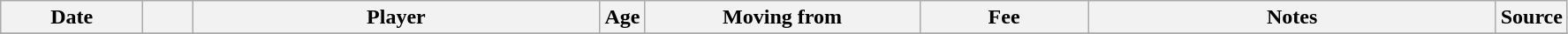<table class="wikitable sortable">
<tr>
<th style="width:100px">Date</th>
<th style="width:30px"></th>
<th style="width:300px">Player</th>
<th style="width:20px">Age</th>
<th style="width:200px">Moving from</th>
<th style="width:120px">Fee</th>
<th style="width:300px" class="unsortable">Notes</th>
<th style="width:35px">Source</th>
</tr>
<tr>
</tr>
</table>
